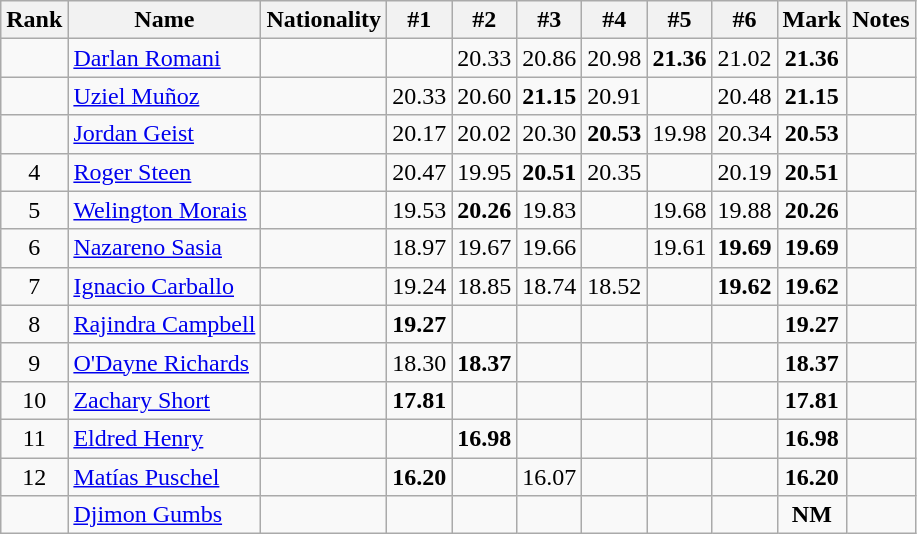<table class="wikitable sortable" style="text-align:center">
<tr>
<th>Rank</th>
<th>Name</th>
<th>Nationality</th>
<th>#1</th>
<th>#2</th>
<th>#3</th>
<th>#4</th>
<th>#5</th>
<th>#6</th>
<th>Mark</th>
<th>Notes</th>
</tr>
<tr>
<td></td>
<td align=left><a href='#'>Darlan Romani</a></td>
<td align=left></td>
<td></td>
<td>20.33</td>
<td>20.86</td>
<td>20.98</td>
<td><strong>21.36</strong></td>
<td>21.02</td>
<td><strong>21.36</strong></td>
<td></td>
</tr>
<tr>
<td></td>
<td align=left><a href='#'>Uziel Muñoz</a></td>
<td align=left></td>
<td>20.33</td>
<td>20.60</td>
<td><strong>21.15</strong></td>
<td>20.91</td>
<td></td>
<td>20.48</td>
<td><strong>21.15</strong></td>
<td></td>
</tr>
<tr>
<td></td>
<td align=left><a href='#'>Jordan Geist</a></td>
<td align=left></td>
<td>20.17</td>
<td>20.02</td>
<td>20.30</td>
<td><strong>20.53</strong></td>
<td>19.98</td>
<td>20.34</td>
<td><strong>20.53</strong></td>
<td></td>
</tr>
<tr>
<td>4</td>
<td align=left><a href='#'>Roger Steen</a></td>
<td align=left></td>
<td>20.47</td>
<td>19.95</td>
<td><strong>20.51</strong></td>
<td>20.35</td>
<td></td>
<td>20.19</td>
<td><strong>20.51</strong></td>
<td></td>
</tr>
<tr>
<td>5</td>
<td align=left><a href='#'>Welington Morais</a></td>
<td align=left></td>
<td>19.53</td>
<td><strong>20.26</strong></td>
<td>19.83</td>
<td></td>
<td>19.68</td>
<td>19.88</td>
<td><strong>20.26</strong></td>
<td></td>
</tr>
<tr>
<td>6</td>
<td align=left><a href='#'>Nazareno Sasia</a></td>
<td align=left></td>
<td>18.97</td>
<td>19.67</td>
<td>19.66</td>
<td></td>
<td>19.61</td>
<td><strong>19.69</strong></td>
<td><strong>19.69</strong></td>
<td></td>
</tr>
<tr>
<td>7</td>
<td align=left><a href='#'>Ignacio Carballo</a></td>
<td align=left></td>
<td>19.24</td>
<td>18.85</td>
<td>18.74</td>
<td>18.52</td>
<td></td>
<td><strong>19.62</strong></td>
<td><strong>19.62</strong></td>
<td></td>
</tr>
<tr>
<td>8</td>
<td align=left><a href='#'>Rajindra Campbell</a></td>
<td align=left></td>
<td><strong>19.27</strong></td>
<td></td>
<td></td>
<td></td>
<td></td>
<td></td>
<td><strong>19.27</strong></td>
<td></td>
</tr>
<tr>
<td>9</td>
<td align=left><a href='#'>O'Dayne Richards</a></td>
<td align=left></td>
<td>18.30</td>
<td><strong>18.37</strong></td>
<td></td>
<td></td>
<td></td>
<td></td>
<td><strong>18.37</strong></td>
<td></td>
</tr>
<tr>
<td>10</td>
<td align=left><a href='#'>Zachary Short</a></td>
<td align=left></td>
<td><strong>17.81</strong></td>
<td></td>
<td></td>
<td></td>
<td></td>
<td></td>
<td><strong>17.81</strong></td>
<td></td>
</tr>
<tr>
<td>11</td>
<td align=left><a href='#'>Eldred Henry</a></td>
<td align=left></td>
<td></td>
<td><strong>16.98</strong></td>
<td></td>
<td></td>
<td></td>
<td></td>
<td><strong>16.98</strong></td>
<td></td>
</tr>
<tr>
<td>12</td>
<td align=left><a href='#'>Matías Puschel</a></td>
<td align=left></td>
<td><strong>16.20</strong></td>
<td></td>
<td>16.07</td>
<td></td>
<td></td>
<td></td>
<td><strong>16.20</strong></td>
<td></td>
</tr>
<tr>
<td></td>
<td align=left><a href='#'>Djimon Gumbs</a></td>
<td align=left></td>
<td></td>
<td></td>
<td></td>
<td></td>
<td></td>
<td></td>
<td><strong>NM</strong></td>
<td></td>
</tr>
</table>
